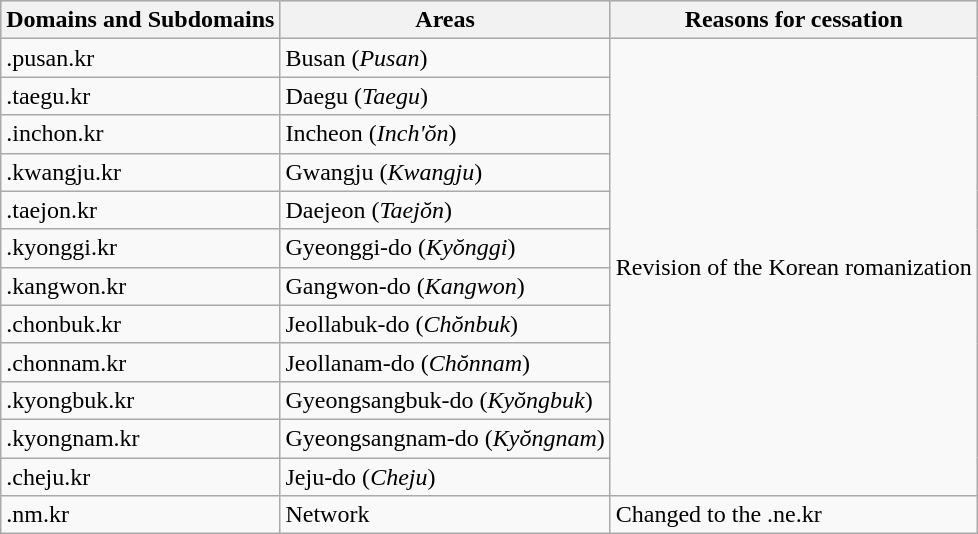<table class="wikitable">
<tr style="background-color:#cccccc;">
<th>Domains and Subdomains</th>
<th>Areas</th>
<th>Reasons for cessation</th>
</tr>
<tr>
<td>.pusan.kr</td>
<td>Busan (<em>Pusan</em>)</td>
<td rowspan="12">Revision of the Korean romanization</td>
</tr>
<tr>
<td>.taegu.kr</td>
<td>Daegu (<em>Taegu</em>)</td>
</tr>
<tr>
<td>.inchon.kr</td>
<td>Incheon (<em>Inch'ŏn</em>)</td>
</tr>
<tr>
<td>.kwangju.kr</td>
<td>Gwangju (<em>Kwangju</em>)</td>
</tr>
<tr>
<td>.taejon.kr</td>
<td>Daejeon (<em>Taejŏn</em>)</td>
</tr>
<tr>
<td>.kyonggi.kr</td>
<td>Gyeonggi-do (<em>Kyŏnggi</em>)</td>
</tr>
<tr>
<td>.kangwon.kr</td>
<td>Gangwon-do (<em>Kangwon</em>)</td>
</tr>
<tr>
<td>.chonbuk.kr</td>
<td>Jeollabuk-do (<em>Chŏnbuk</em>)</td>
</tr>
<tr>
<td>.chonnam.kr</td>
<td>Jeollanam-do (<em>Chŏnnam</em>)</td>
</tr>
<tr>
<td>.kyongbuk.kr</td>
<td>Gyeongsangbuk-do (<em>Kyŏngbuk</em>)</td>
</tr>
<tr>
<td>.kyongnam.kr</td>
<td>Gyeongsangnam-do (<em>Kyŏngnam</em>)</td>
</tr>
<tr>
<td>.cheju.kr</td>
<td>Jeju-do (<em>Cheju</em>)</td>
</tr>
<tr>
<td>.nm.kr</td>
<td>Network</td>
<td>Changed to the .ne.kr</td>
</tr>
</table>
